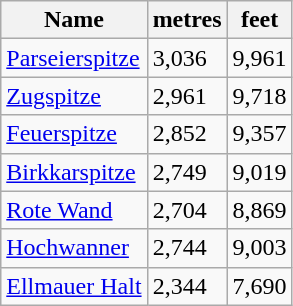<table class="wikitable sortable">
<tr>
<th>Name</th>
<th>metres</th>
<th>feet</th>
</tr>
<tr>
<td><a href='#'>Parseierspitze</a></td>
<td>3,036</td>
<td>9,961</td>
</tr>
<tr>
<td><a href='#'>Zugspitze</a></td>
<td>2,961</td>
<td>9,718</td>
</tr>
<tr>
<td><a href='#'>Feuerspitze</a></td>
<td>2,852</td>
<td>9,357</td>
</tr>
<tr>
<td><a href='#'>Birkkarspitze</a></td>
<td>2,749</td>
<td>9,019</td>
</tr>
<tr>
<td><a href='#'>Rote Wand</a></td>
<td>2,704</td>
<td>8,869</td>
</tr>
<tr>
<td><a href='#'>Hochwanner</a></td>
<td>2,744</td>
<td>9,003</td>
</tr>
<tr>
<td><a href='#'>Ellmauer Halt</a></td>
<td>2,344</td>
<td>7,690</td>
</tr>
</table>
